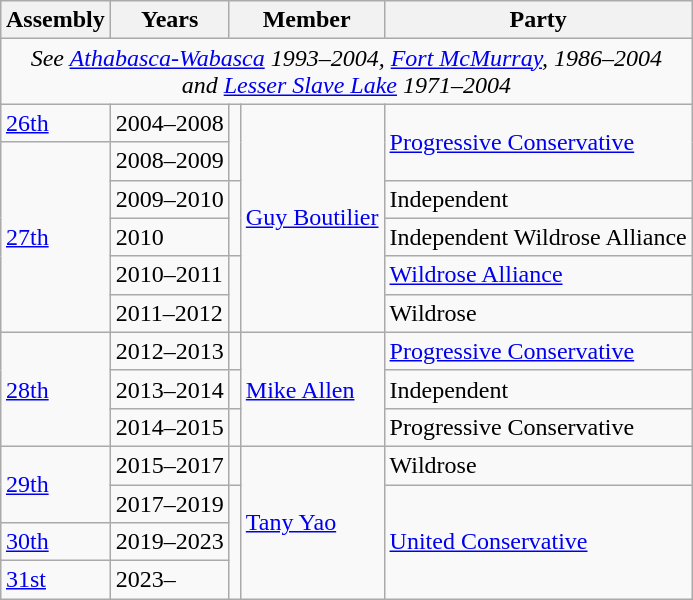<table class="wikitable" align=right>
<tr>
<th>Assembly</th>
<th>Years</th>
<th colspan="2">Member</th>
<th>Party</th>
</tr>
<tr>
<td align="center" colspan=5><em>See <a href='#'>Athabasca-Wabasca</a> 1993–2004, <a href='#'>Fort McMurray</a>, 1986–2004<br> and <a href='#'>Lesser Slave Lake</a> 1971–2004</em></td>
</tr>
<tr>
<td><a href='#'>26th</a></td>
<td>2004–2008</td>
<td rowspan=2 ></td>
<td rowspan=6><a href='#'>Guy Boutilier</a></td>
<td rowspan=2><a href='#'>Progressive Conservative</a></td>
</tr>
<tr>
<td rowspan=5><a href='#'>27th</a></td>
<td>2008–2009</td>
</tr>
<tr>
<td>2009–2010</td>
<td rowspan=2 ></td>
<td>Independent</td>
</tr>
<tr>
<td>2010</td>
<td>Independent Wildrose Alliance</td>
</tr>
<tr>
<td>2010–2011</td>
<td rowspan=2 ></td>
<td><a href='#'>Wildrose Alliance</a></td>
</tr>
<tr>
<td>2011–2012</td>
<td>Wildrose</td>
</tr>
<tr>
<td rowspan=3><a href='#'>28th</a></td>
<td>2012–2013</td>
<td rowspan=1 ></td>
<td rowspan=3><a href='#'>Mike Allen</a></td>
<td rowspan=1><a href='#'>Progressive Conservative</a></td>
</tr>
<tr>
<td>2013–2014</td>
<td rowspan=1 ></td>
<td>Independent</td>
</tr>
<tr>
<td>2014–2015</td>
<td rowspan=1 ></td>
<td>Progressive Conservative</td>
</tr>
<tr>
<td rowspan=2><a href='#'>29th</a></td>
<td>2015–2017</td>
<td></td>
<td rowspan=4><a href='#'>Tany Yao</a></td>
<td>Wildrose</td>
</tr>
<tr>
<td>2017–2019</td>
<td rowspan=3 ></td>
<td rowspan=3><a href='#'>United Conservative</a></td>
</tr>
<tr>
<td><a href='#'>30th</a></td>
<td>2019–2023</td>
</tr>
<tr>
<td><a href='#'>31st</a></td>
<td>2023–</td>
</tr>
</table>
